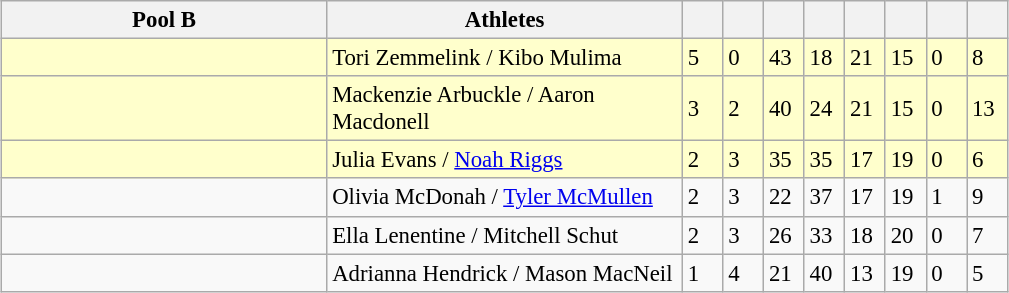<table>
<tr>
<td valign=top width=10%><br><table class="wikitable" style="font-size:95%">
<tr>
<th width=210>Pool B</th>
<th width=230>Athletes</th>
<th width=20></th>
<th width=20></th>
<th width=20></th>
<th width=20></th>
<th width=20></th>
<th width=20></th>
<th width=20></th>
<th width=20></th>
</tr>
<tr bgcolor=#ffffcc>
<td></td>
<td>Tori Zemmelink / Kibo Mulima</td>
<td>5</td>
<td>0</td>
<td>43</td>
<td>18</td>
<td>21</td>
<td>15</td>
<td>0</td>
<td>8</td>
</tr>
<tr bgcolor=#ffffcc>
<td></td>
<td>Mackenzie Arbuckle / Aaron Macdonell</td>
<td>3</td>
<td>2</td>
<td>40</td>
<td>24</td>
<td>21</td>
<td>15</td>
<td>0</td>
<td>13</td>
</tr>
<tr bgcolor=#ffffcc>
<td></td>
<td>Julia Evans / <a href='#'>Noah Riggs</a></td>
<td>2</td>
<td>3</td>
<td>35</td>
<td>35</td>
<td>17</td>
<td>19</td>
<td>0</td>
<td>6</td>
</tr>
<tr>
<td></td>
<td>Olivia McDonah / <a href='#'>Tyler McMullen</a></td>
<td>2</td>
<td>3</td>
<td>22</td>
<td>37</td>
<td>17</td>
<td>19</td>
<td>1</td>
<td>9</td>
</tr>
<tr>
<td></td>
<td>Ella Lenentine / Mitchell Schut</td>
<td>2</td>
<td>3</td>
<td>26</td>
<td>33</td>
<td>18</td>
<td>20</td>
<td>0</td>
<td>7</td>
</tr>
<tr>
<td></td>
<td>Adrianna Hendrick / Mason MacNeil</td>
<td>1</td>
<td>4</td>
<td>21</td>
<td>40</td>
<td>13</td>
<td>19</td>
<td>0</td>
<td>5</td>
</tr>
</table>
</td>
</tr>
</table>
